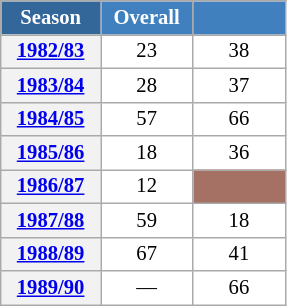<table class="wikitable" style="font-size:86%; text-align:center; border:grey solid 1px; border-collapse:collapse; background:#ffffff;">
<tr>
<th style="background-color:#369; color:white; width:60px;"> Season </th>
<th style="background-color:#4180be; color:white; width:55px;">Overall</th>
<th style="background-color:#4180be; color:white; width:55px;"></th>
</tr>
<tr>
<th scope=row align=center><a href='#'>1982/83</a></th>
<td align=center>23</td>
<td align=center>38</td>
</tr>
<tr>
<th scope=row align=center><a href='#'>1983/84</a></th>
<td align=center>28</td>
<td align=center>37</td>
</tr>
<tr>
<th scope=row align=center><a href='#'>1984/85</a></th>
<td align=center>57</td>
<td align=center>66</td>
</tr>
<tr>
<th scope=row align=center><a href='#'>1985/86</a></th>
<td align=center>18</td>
<td align=center>36</td>
</tr>
<tr>
<th scope=row align=center><a href='#'>1986/87</a></th>
<td align=center>12</td>
<td align=center bgcolor=#A57164></td>
</tr>
<tr>
<th scope=row align=center><a href='#'>1987/88</a></th>
<td align=center>59</td>
<td align=center>18</td>
</tr>
<tr>
<th scope=row align=center><a href='#'>1988/89</a></th>
<td align=center>67</td>
<td align=center>41</td>
</tr>
<tr>
<th scope=row align=center><a href='#'>1989/90</a></th>
<td align=center>—</td>
<td align=center>66</td>
</tr>
</table>
